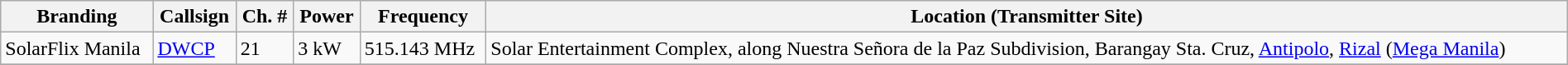<table class="wikitable sortable" style="width:100%" style="text-align:center;">
<tr>
<th>Branding</th>
<th>Callsign</th>
<th>Ch. #</th>
<th>Power</th>
<th>Frequency</th>
<th class="unsortable">Location (Transmitter Site)</th>
</tr>
<tr>
<td>SolarFlix Manila</td>
<td><a href='#'>DWCP</a></td>
<td>21</td>
<td>3 kW</td>
<td>515.143 MHz</td>
<td>Solar Entertainment Complex, along Nuestra Señora de la Paz Subdivision, Barangay Sta. Cruz, <a href='#'>Antipolo</a>, <a href='#'>Rizal</a> (<a href='#'>Mega Manila</a>)</td>
</tr>
<tr>
</tr>
</table>
